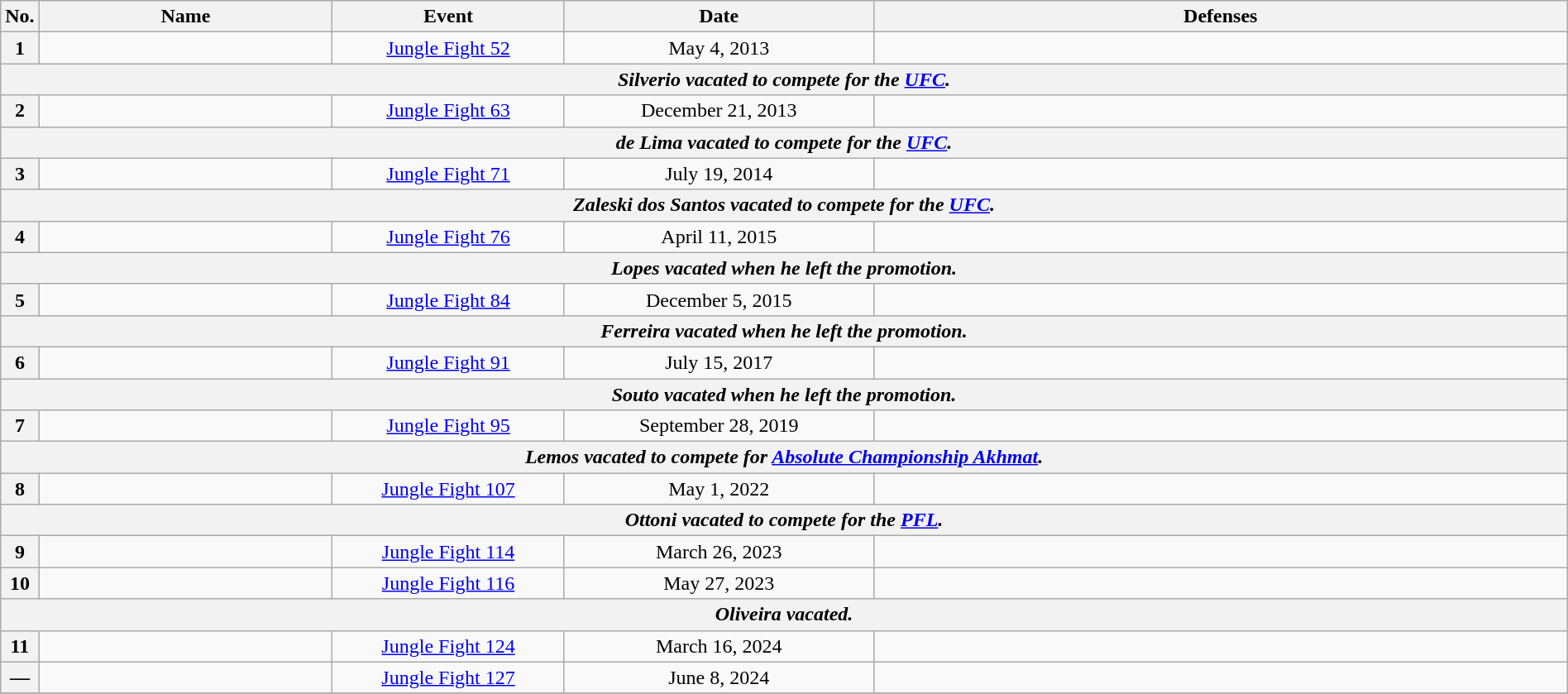<table class="wikitable" width=100%>
<tr>
<th width=1%>No.</th>
<th width=19%>Name</th>
<th width=15%>Event</th>
<th width=20%>Date</th>
<th width=45%>Defenses</th>
</tr>
<tr>
<th>1</th>
<td align=left><br></td>
<td align=center><a href='#'>Jungle Fight 52</a> <br></td>
<td align=center>May 4, 2013</td>
<td></td>
</tr>
<tr>
<th colspan=6 align=center><em>Silverio vacated to compete for the <a href='#'>UFC</a>.</em></th>
</tr>
<tr>
<th>2</th>
<td align=left><br></td>
<td align=center><a href='#'>Jungle Fight 63</a> <br></td>
<td align=center>December 21, 2013</td>
<td></td>
</tr>
<tr>
<th colspan=6 align=center><em>de Lima vacated to compete for the <a href='#'>UFC</a>.</em></th>
</tr>
<tr>
<th>3</th>
<td align=left><br></td>
<td align=center><a href='#'>Jungle Fight 71</a> <br></td>
<td align=center>July 19, 2014</td>
<td></td>
</tr>
<tr>
<th colspan=6 align=center><em>Zaleski dos Santos vacated to compete for the <a href='#'>UFC</a>.</em></th>
</tr>
<tr>
<th>4</th>
<td align=left><br></td>
<td align=center><a href='#'>Jungle Fight 76</a> <br></td>
<td align=center>April 11, 2015</td>
<td></td>
</tr>
<tr>
<th colspan=6 align=center><em>Lopes vacated when he left the promotion.</em></th>
</tr>
<tr>
<th>5</th>
<td align=left><br></td>
<td align=center><a href='#'>Jungle Fight 84</a> <br></td>
<td align=center>December 5, 2015</td>
<td></td>
</tr>
<tr>
<th colspan=6 align=center><em>Ferreira vacated when he left the promotion.</em></th>
</tr>
<tr>
<th>6</th>
<td align=left><br></td>
<td align=center><a href='#'>Jungle Fight 91</a><br></td>
<td align=center>July 15, 2017</td>
<td></td>
</tr>
<tr>
<th colspan=6 align=center><em>Souto vacated when he left the promotion.</em></th>
</tr>
<tr>
<th>7</th>
<td align=left><br></td>
<td align=center><a href='#'>Jungle Fight 95</a><br></td>
<td align=center>September 28, 2019</td>
<td></td>
</tr>
<tr>
<th colspan=6 align=center><em>Lemos vacated to compete for <a href='#'>Absolute Championship Akhmat</a>.</em></th>
</tr>
<tr>
<th>8</th>
<td align=left><br></td>
<td align=center><a href='#'>Jungle Fight 107</a><br></td>
<td align=center>May 1, 2022</td>
<td></td>
</tr>
<tr>
<th colspan=6 align=center><em>Ottoni vacated to compete for the <a href='#'>PFL</a>.</em></th>
</tr>
<tr>
<th>9</th>
<td align=left><br></td>
<td align=center><a href='#'>Jungle Fight 114</a> <br></td>
<td align=center>March 26, 2023</td>
<td></td>
</tr>
<tr>
<th>10</th>
<td align=left></td>
<td align=center><a href='#'>Jungle Fight 116</a> <br></td>
<td align=center>May 27, 2023</td>
<td></td>
</tr>
<tr>
<th colspan=6 align=center><em>Oliveira vacated.</em></th>
</tr>
<tr>
<th>11</th>
<td align=left><br></td>
<td align=center><a href='#'>Jungle Fight 124</a> <br></td>
<td align=center>March 16, 2024</td>
<td></td>
</tr>
<tr>
<th>—</th>
<td align=left><br> </td>
<td align=center><a href='#'>Jungle Fight 127</a> <br></td>
<td align=center>June 8, 2024</td>
<td></td>
</tr>
<tr>
</tr>
</table>
